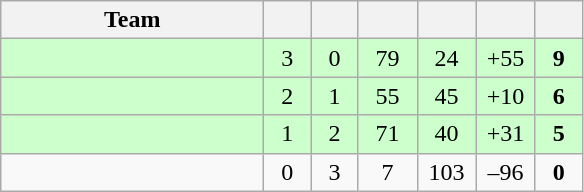<table class="wikitable" style="text-align:center;">
<tr>
<th style="width:10.5em;">Team</th>
<th style="width:1.5em;"></th>
<th style="width:1.5em;"></th>
<th style="width:2.0em;"></th>
<th style="width:2.0em;"></th>
<th style="width:2.0em;"></th>
<th style="width:1.5em;"></th>
</tr>
<tr bgcolor=#cfc>
<td align="left"></td>
<td>3</td>
<td>0</td>
<td>79</td>
<td>24</td>
<td>+55</td>
<td><strong>9</strong></td>
</tr>
<tr bgcolor=#cfc>
<td align="left"></td>
<td>2</td>
<td>1</td>
<td>55</td>
<td>45</td>
<td>+10</td>
<td><strong>6</strong></td>
</tr>
<tr bgcolor=#cfc>
<td align="left"></td>
<td>1</td>
<td>2</td>
<td>71</td>
<td>40</td>
<td>+31</td>
<td><strong>5</strong></td>
</tr>
<tr>
<td align="left"></td>
<td>0</td>
<td>3</td>
<td>7</td>
<td>103</td>
<td>–96</td>
<td><strong>0</strong></td>
</tr>
</table>
